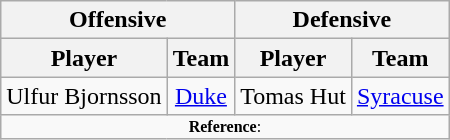<table class="wikitable" style="text-align: center;">
<tr>
<th colspan="2">Offensive</th>
<th colspan="2">Defensive</th>
</tr>
<tr>
<th>Player</th>
<th>Team</th>
<th>Player</th>
<th>Team</th>
</tr>
<tr>
<td>Ulfur Bjornsson</td>
<td><a href='#'>Duke</a></td>
<td>Tomas Hut</td>
<td><a href='#'>Syracuse</a></td>
</tr>
<tr>
<td colspan="4"  style="font-size:8pt; text-align:center;"><strong>Reference</strong>:</td>
</tr>
</table>
